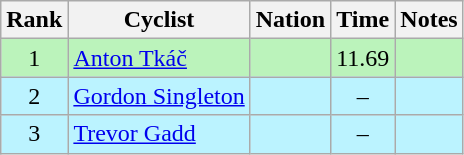<table class="wikitable sortable" style="text-align:center">
<tr>
<th>Rank</th>
<th>Cyclist</th>
<th>Nation</th>
<th>Time</th>
<th>Notes</th>
</tr>
<tr bgcolor=bbf3bb>
<td>1</td>
<td align=left data-sort-value="Tkáč, Anton"><a href='#'>Anton Tkáč</a></td>
<td align=left></td>
<td>11.69</td>
<td></td>
</tr>
<tr bgcolor=bbf3ff>
<td>2</td>
<td align=left data-sort-value="Singleton, Gordon"><a href='#'>Gordon Singleton</a></td>
<td align=left></td>
<td>–</td>
<td></td>
</tr>
<tr bgcolor=bbf3ff>
<td>3</td>
<td align=left data-sort-value="Gadd, Trevor"><a href='#'>Trevor Gadd</a></td>
<td align=left></td>
<td>–</td>
<td></td>
</tr>
</table>
